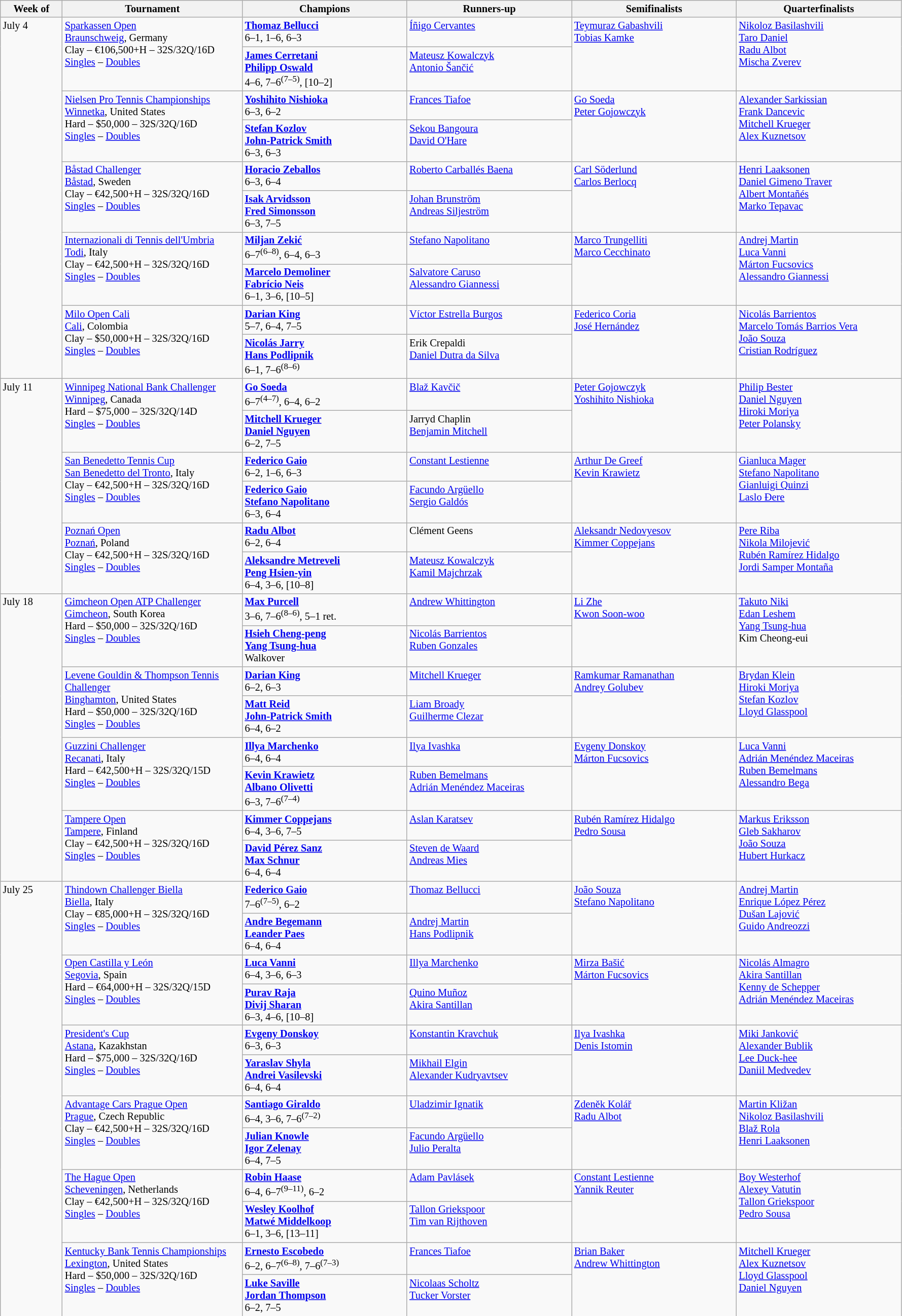<table class="wikitable" style="font-size:85%;">
<tr>
<th width="75">Week of</th>
<th width="230">Tournament</th>
<th width="210">Champions</th>
<th width="210">Runners-up</th>
<th width="210">Semifinalists</th>
<th width="210">Quarterfinalists</th>
</tr>
<tr valign=top>
<td rowspan=10>July 4</td>
<td rowspan=2><a href='#'>Sparkassen Open</a><br><a href='#'>Braunschweig</a>, Germany<br> Clay – €106,500+H – 32S/32Q/16D<br><a href='#'>Singles</a> – <a href='#'>Doubles</a></td>
<td> <strong><a href='#'>Thomaz Bellucci</a></strong><br>6–1, 1–6, 6–3</td>
<td> <a href='#'>Íñigo Cervantes</a></td>
<td rowspan=2> <a href='#'>Teymuraz Gabashvili</a><br> <a href='#'>Tobias Kamke</a></td>
<td rowspan=2> <a href='#'>Nikoloz Basilashvili</a> <br> <a href='#'>Taro Daniel</a><br> <a href='#'>Radu Albot</a> <br>  <a href='#'>Mischa Zverev</a></td>
</tr>
<tr valign=top>
<td> <strong><a href='#'>James Cerretani</a></strong><br> <strong><a href='#'>Philipp Oswald</a></strong><br>4–6, 7–6<sup>(7–5)</sup>, [10–2]</td>
<td> <a href='#'>Mateusz Kowalczyk</a><br> <a href='#'>Antonio Šančić</a></td>
</tr>
<tr valign=top>
<td rowspan=2><a href='#'>Nielsen Pro Tennis Championships</a><br><a href='#'>Winnetka</a>, United States<br> Hard – $50,000 – 32S/32Q/16D<br><a href='#'>Singles</a> – <a href='#'>Doubles</a></td>
<td> <strong><a href='#'>Yoshihito Nishioka</a></strong><br>6–3, 6–2</td>
<td> <a href='#'>Frances Tiafoe</a></td>
<td rowspan=2> <a href='#'>Go Soeda</a><br>  <a href='#'>Peter Gojowczyk</a></td>
<td rowspan=2> <a href='#'>Alexander Sarkissian</a> <br> <a href='#'>Frank Dancevic</a> <br> <a href='#'>Mitchell Krueger</a> <br>  <a href='#'>Alex Kuznetsov</a></td>
</tr>
<tr valign=top>
<td> <strong><a href='#'>Stefan Kozlov</a></strong><br> <strong><a href='#'>John-Patrick Smith</a></strong><br>6–3, 6–3</td>
<td> <a href='#'>Sekou Bangoura</a><br> <a href='#'>David O'Hare</a></td>
</tr>
<tr valign=top>
<td rowspan=2><a href='#'>Båstad Challenger</a><br><a href='#'>Båstad</a>, Sweden<br> Clay – €42,500+H – 32S/32Q/16D<br><a href='#'>Singles</a> – <a href='#'>Doubles</a></td>
<td> <strong><a href='#'>Horacio Zeballos</a></strong> <br> 6–3, 6–4</td>
<td> <a href='#'>Roberto Carballés Baena</a></td>
<td rowspan=2> <a href='#'>Carl Söderlund</a> <br>  <a href='#'>Carlos Berlocq</a></td>
<td rowspan=2> <a href='#'>Henri Laaksonen</a> <br> <a href='#'>Daniel Gimeno Traver</a> <br> <a href='#'>Albert Montañés</a><br> <a href='#'>Marko Tepavac</a></td>
</tr>
<tr valign=top>
<td> <strong><a href='#'>Isak Arvidsson</a></strong><br> <strong><a href='#'>Fred Simonsson</a></strong><br>6–3, 7–5</td>
<td> <a href='#'>Johan Brunström</a><br> <a href='#'>Andreas Siljeström</a></td>
</tr>
<tr valign=top>
<td rowspan=2><a href='#'>Internazionali di Tennis dell'Umbria</a><br><a href='#'>Todi</a>, Italy<br> Clay – €42,500+H – 32S/32Q/16D<br><a href='#'>Singles</a> – <a href='#'>Doubles</a></td>
<td> <strong><a href='#'>Miljan Zekić</a></strong><br>6–7<sup>(6–8)</sup>, 6–4, 6–3</td>
<td> <a href='#'>Stefano Napolitano</a></td>
<td rowspan=2> <a href='#'>Marco Trungelliti</a> <br>  <a href='#'>Marco Cecchinato</a></td>
<td rowspan=2> <a href='#'>Andrej Martin</a> <br> <a href='#'>Luca Vanni</a> <br> <a href='#'>Márton Fucsovics</a> <br> <a href='#'>Alessandro Giannessi</a></td>
</tr>
<tr valign=top>
<td> <strong><a href='#'>Marcelo Demoliner</a></strong><br> <strong><a href='#'>Fabrício Neis</a></strong><br>6–1, 3–6, [10–5]</td>
<td> <a href='#'>Salvatore Caruso</a><br> <a href='#'>Alessandro Giannessi</a></td>
</tr>
<tr valign=top>
<td rowspan=2><a href='#'>Milo Open Cali</a><br><a href='#'>Cali</a>, Colombia<br> Clay – $50,000+H – 32S/32Q/16D<br><a href='#'>Singles</a> – <a href='#'>Doubles</a></td>
<td> <strong><a href='#'>Darian King</a></strong><br>5–7, 6–4, 7–5</td>
<td> <a href='#'>Víctor Estrella Burgos</a></td>
<td rowspan=2> <a href='#'>Federico Coria</a> <br> <a href='#'>José Hernández</a></td>
<td rowspan=2> <a href='#'>Nicolás Barrientos</a><br> <a href='#'>Marcelo Tomás Barrios Vera</a> <br> <a href='#'>João Souza</a> <br>  <a href='#'>Cristian Rodríguez</a></td>
</tr>
<tr valign=top>
<td> <strong><a href='#'>Nicolás Jarry</a></strong><br> <strong><a href='#'>Hans Podlipnik</a></strong><br>6–1, 7–6<sup>(8–6)</sup></td>
<td> Erik Crepaldi<br> <a href='#'>Daniel Dutra da Silva</a></td>
</tr>
<tr valign=top>
<td rowspan=6>July 11</td>
<td rowspan=2><a href='#'>Winnipeg National Bank Challenger</a><br><a href='#'>Winnipeg</a>, Canada<br> Hard – $75,000 – 32S/32Q/14D<br><a href='#'>Singles</a> – <a href='#'>Doubles</a></td>
<td> <strong><a href='#'>Go Soeda</a></strong><br>6–7<sup>(4–7)</sup>, 6–4, 6–2</td>
<td> <a href='#'>Blaž Kavčič</a></td>
<td rowspan=2> <a href='#'>Peter Gojowczyk</a> <br> <a href='#'>Yoshihito Nishioka</a></td>
<td rowspan=2> <a href='#'>Philip Bester</a> <br> <a href='#'>Daniel Nguyen</a> <br> <a href='#'>Hiroki Moriya</a> <br> <a href='#'>Peter Polansky</a></td>
</tr>
<tr valign=top>
<td> <strong><a href='#'>Mitchell Krueger</a></strong><br> <strong><a href='#'>Daniel Nguyen</a></strong><br>6–2, 7–5</td>
<td> Jarryd Chaplin<br> <a href='#'>Benjamin Mitchell</a></td>
</tr>
<tr valign=top>
<td rowspan=2><a href='#'>San Benedetto Tennis Cup</a><br><a href='#'>San Benedetto del Tronto</a>, Italy<br> Clay – €42,500+H – 32S/32Q/16D<br><a href='#'>Singles</a> – <a href='#'>Doubles</a></td>
<td> <strong><a href='#'>Federico Gaio</a></strong><br>6–2, 1–6, 6–3</td>
<td> <a href='#'>Constant Lestienne</a></td>
<td rowspan=2> <a href='#'>Arthur De Greef</a> <br>  <a href='#'>Kevin Krawietz</a></td>
<td rowspan=2> <a href='#'>Gianluca Mager</a> <br> <a href='#'>Stefano Napolitano</a> <br> <a href='#'>Gianluigi Quinzi</a> <br>  <a href='#'>Laslo Đere</a></td>
</tr>
<tr valign=top>
<td> <strong><a href='#'>Federico Gaio</a></strong><br> <strong><a href='#'>Stefano Napolitano</a></strong><br>6–3, 6–4</td>
<td> <a href='#'>Facundo Argüello</a><br> <a href='#'>Sergio Galdós</a></td>
</tr>
<tr valign=top>
<td rowspan=2><a href='#'>Poznań Open</a><br><a href='#'>Poznań</a>, Poland<br> Clay – €42,500+H – 32S/32Q/16D<br><a href='#'>Singles</a> – <a href='#'>Doubles</a></td>
<td> <strong><a href='#'>Radu Albot</a></strong> <br> 6–2, 6–4</td>
<td> Clément Geens</td>
<td rowspan=2> <a href='#'>Aleksandr Nedovyesov</a> <br>  <a href='#'>Kimmer Coppejans</a></td>
<td rowspan=2> <a href='#'>Pere Riba</a> <br> <a href='#'>Nikola Milojević</a> <br> <a href='#'>Rubén Ramírez Hidalgo</a> <br>  <a href='#'>Jordi Samper Montaña</a></td>
</tr>
<tr valign=top>
<td> <strong><a href='#'>Aleksandre Metreveli</a></strong><br> <strong><a href='#'>Peng Hsien-yin</a></strong><br>6–4, 3–6, [10–8]</td>
<td> <a href='#'>Mateusz Kowalczyk</a><br> <a href='#'>Kamil Majchrzak</a></td>
</tr>
<tr valign=top>
<td rowspan=8>July 18</td>
<td rowspan=2><a href='#'>Gimcheon Open ATP Challenger</a><br><a href='#'>Gimcheon</a>, South Korea<br> Hard – $50,000 – 32S/32Q/16D<br><a href='#'>Singles</a> – <a href='#'>Doubles</a></td>
<td> <strong><a href='#'>Max Purcell</a></strong> <br> 3–6, 7–6<sup>(8–6)</sup>, 5–1 ret.</td>
<td> <a href='#'>Andrew Whittington</a></td>
<td rowspan=2> <a href='#'>Li Zhe</a> <br>  <a href='#'>Kwon Soon-woo</a></td>
<td rowspan=2> <a href='#'>Takuto Niki</a> <br> <a href='#'>Edan Leshem</a> <br> <a href='#'>Yang Tsung-hua</a> <br>  Kim Cheong-eui</td>
</tr>
<tr valign=top>
<td> <strong><a href='#'>Hsieh Cheng-peng</a></strong><br> <strong><a href='#'>Yang Tsung-hua</a></strong><br>Walkover</td>
<td> <a href='#'>Nicolás Barrientos</a><br> <a href='#'>Ruben Gonzales</a></td>
</tr>
<tr valign=top>
<td rowspan=2><a href='#'>Levene Gouldin & Thompson Tennis Challenger</a><br><a href='#'>Binghamton</a>, United States<br> Hard – $50,000 – 32S/32Q/16D<br><a href='#'>Singles</a> – <a href='#'>Doubles</a></td>
<td> <strong><a href='#'>Darian King</a></strong><br>6–2, 6–3</td>
<td> <a href='#'>Mitchell Krueger</a></td>
<td rowspan=2> <a href='#'>Ramkumar Ramanathan</a> <br> <a href='#'>Andrey Golubev</a></td>
<td rowspan=2> <a href='#'>Brydan Klein</a><br> <a href='#'>Hiroki Moriya</a> <br> <a href='#'>Stefan Kozlov</a> <br>  <a href='#'>Lloyd Glasspool</a></td>
</tr>
<tr valign=top>
<td> <strong><a href='#'>Matt Reid</a></strong><br> <strong><a href='#'>John-Patrick Smith</a></strong><br>6–4, 6–2</td>
<td> <a href='#'>Liam Broady</a><br> <a href='#'>Guilherme Clezar</a></td>
</tr>
<tr valign=top>
<td rowspan=2><a href='#'>Guzzini Challenger</a><br><a href='#'>Recanati</a>, Italy<br> Hard – €42,500+H – 32S/32Q/15D<br><a href='#'>Singles</a> – <a href='#'>Doubles</a></td>
<td> <strong><a href='#'>Illya Marchenko</a></strong> <br>6–4, 6–4</td>
<td> <a href='#'>Ilya Ivashka</a></td>
<td rowspan=2> <a href='#'>Evgeny Donskoy</a> <br>  <a href='#'>Márton Fucsovics</a></td>
<td rowspan=2> <a href='#'>Luca Vanni</a> <br>  <a href='#'>Adrián Menéndez Maceiras</a> <br>  <a href='#'>Ruben Bemelmans</a> <br>  <a href='#'>Alessandro Bega</a></td>
</tr>
<tr valign=top>
<td> <strong><a href='#'>Kevin Krawietz</a></strong><br>  <strong><a href='#'>Albano Olivetti</a></strong> <br> 6–3, 7–6<sup>(7–4)</sup></td>
<td> <a href='#'>Ruben Bemelmans</a> <br> <a href='#'>Adrián Menéndez Maceiras</a></td>
</tr>
<tr valign=top>
<td rowspan=2><a href='#'>Tampere Open</a><br><a href='#'>Tampere</a>, Finland<br> Clay – €42,500+H – 32S/32Q/16D<br><a href='#'>Singles</a> – <a href='#'>Doubles</a></td>
<td> <strong><a href='#'>Kimmer Coppejans</a></strong> <br> 6–4, 3–6, 7–5</td>
<td> <a href='#'>Aslan Karatsev</a></td>
<td rowspan=2> <a href='#'>Rubén Ramírez Hidalgo</a> <br>  <a href='#'>Pedro Sousa</a></td>
<td rowspan=2> <a href='#'>Markus Eriksson</a> <br>  <a href='#'>Gleb Sakharov</a> <br>  <a href='#'>João Souza</a> <br>  <a href='#'>Hubert Hurkacz</a></td>
</tr>
<tr valign=top>
<td> <strong><a href='#'>David Pérez Sanz</a></strong><br>  <strong><a href='#'>Max Schnur</a></strong> <br> 6–4, 6–4</td>
<td> <a href='#'>Steven de Waard</a> <br>  <a href='#'>Andreas Mies</a></td>
</tr>
<tr valign=top>
<td rowspan=12>July 25</td>
<td rowspan=2><a href='#'>Thindown Challenger Biella</a><br><a href='#'>Biella</a>, Italy<br> Clay – €85,000+H – 32S/32Q/16D<br><a href='#'>Singles</a> – <a href='#'>Doubles</a></td>
<td> <strong><a href='#'>Federico Gaio</a></strong><br>7–6<sup>(7–5)</sup>, 6–2</td>
<td> <a href='#'>Thomaz Bellucci</a></td>
<td rowspan=2> <a href='#'>João Souza</a> <br>  <a href='#'>Stefano Napolitano</a></td>
<td rowspan=2> <a href='#'>Andrej Martin</a> <br> <a href='#'>Enrique López Pérez</a> <br> <a href='#'>Dušan Lajović</a> <br>  <a href='#'>Guido Andreozzi</a></td>
</tr>
<tr valign=top>
<td> <strong><a href='#'>Andre Begemann</a></strong><br> <strong><a href='#'>Leander Paes</a></strong><br>6–4, 6–4</td>
<td> <a href='#'>Andrej Martin</a><br> <a href='#'>Hans Podlipnik</a></td>
</tr>
<tr valign=top>
<td rowspan=2><a href='#'>Open Castilla y León</a><br><a href='#'>Segovia</a>, Spain<br> Hard – €64,000+H – 32S/32Q/15D<br><a href='#'>Singles</a> – <a href='#'>Doubles</a></td>
<td> <strong><a href='#'>Luca Vanni</a></strong><br>6–4, 3–6, 6–3</td>
<td> <a href='#'>Illya Marchenko</a></td>
<td rowspan=2> <a href='#'>Mirza Bašić</a> <br>  <a href='#'>Márton Fucsovics</a></td>
<td rowspan=2> <a href='#'>Nicolás Almagro</a> <br> <a href='#'>Akira Santillan</a> <br> <a href='#'>Kenny de Schepper</a> <br>  <a href='#'>Adrián Menéndez Maceiras</a></td>
</tr>
<tr valign=top>
<td> <strong><a href='#'>Purav Raja</a></strong><br> <strong><a href='#'>Divij Sharan</a></strong><br>6–3, 4–6, [10–8]</td>
<td> <a href='#'>Quino Muñoz</a><br> <a href='#'>Akira Santillan</a></td>
</tr>
<tr valign=top>
<td rowspan=2><a href='#'>President's Cup</a><br><a href='#'>Astana</a>, Kazakhstan<br> Hard – $75,000 – 32S/32Q/16D<br><a href='#'>Singles</a> – <a href='#'>Doubles</a></td>
<td> <strong><a href='#'>Evgeny Donskoy</a></strong> <br> 6–3, 6–3</td>
<td> <a href='#'>Konstantin Kravchuk</a></td>
<td rowspan=2> <a href='#'>Ilya Ivashka</a> <br>  <a href='#'>Denis Istomin</a></td>
<td rowspan=2> <a href='#'>Miki Janković</a> <br> <a href='#'>Alexander Bublik</a> <br> <a href='#'>Lee Duck-hee</a> <br>  <a href='#'>Daniil Medvedev</a></td>
</tr>
<tr valign=top>
<td> <strong><a href='#'>Yaraslav Shyla</a></strong><br> <strong><a href='#'>Andrei Vasilevski</a></strong><br>6–4, 6–4</td>
<td> <a href='#'>Mikhail Elgin</a><br> <a href='#'>Alexander Kudryavtsev</a></td>
</tr>
<tr valign=top>
<td rowspan=2><a href='#'>Advantage Cars Prague Open</a><br><a href='#'>Prague</a>, Czech Republic<br> Clay – €42,500+H – 32S/32Q/16D<br><a href='#'>Singles</a> – <a href='#'>Doubles</a></td>
<td> <strong><a href='#'>Santiago Giraldo</a></strong><br>6–4, 3–6, 7–6<sup>(7–2)</sup></td>
<td> <a href='#'>Uladzimir Ignatik</a></td>
<td rowspan=2> <a href='#'>Zdeněk Kolář</a> <br>  <a href='#'>Radu Albot</a></td>
<td rowspan=2> <a href='#'>Martin Kližan</a> <br> <a href='#'>Nikoloz Basilashvili</a> <br> <a href='#'>Blaž Rola</a> <br>  <a href='#'>Henri Laaksonen</a></td>
</tr>
<tr valign=top>
<td> <strong><a href='#'>Julian Knowle</a></strong><br> <strong><a href='#'>Igor Zelenay</a></strong><br>6–4, 7–5</td>
<td> <a href='#'>Facundo Argüello</a><br> <a href='#'>Julio Peralta</a></td>
</tr>
<tr valign=top>
<td rowspan=2><a href='#'>The Hague Open</a><br><a href='#'>Scheveningen</a>, Netherlands<br> Clay – €42,500+H – 32S/32Q/16D<br><a href='#'>Singles</a> – <a href='#'>Doubles</a></td>
<td> <strong><a href='#'>Robin Haase</a></strong><br>6–4, 6–7<sup>(9–11)</sup>, 6–2</td>
<td> <a href='#'>Adam Pavlásek</a></td>
<td rowspan=2> <a href='#'>Constant Lestienne</a> <br>  <a href='#'>Yannik Reuter</a></td>
<td rowspan=2> <a href='#'>Boy Westerhof</a> <br> <a href='#'>Alexey Vatutin</a> <br> <a href='#'>Tallon Griekspoor</a> <br>  <a href='#'>Pedro Sousa</a></td>
</tr>
<tr valign=top>
<td> <strong><a href='#'>Wesley Koolhof</a></strong><br> <strong><a href='#'>Matwé Middelkoop</a></strong><br>6–1, 3–6, [13–11]</td>
<td> <a href='#'>Tallon Griekspoor</a><br> <a href='#'>Tim van Rijthoven</a></td>
</tr>
<tr valign=top>
<td rowspan=2><a href='#'>Kentucky Bank Tennis Championships</a><br><a href='#'>Lexington</a>, United States<br> Hard – $50,000 – 32S/32Q/16D<br><a href='#'>Singles</a> – <a href='#'>Doubles</a></td>
<td> <strong><a href='#'>Ernesto Escobedo</a></strong><br>6–2, 6–7<sup>(6–8)</sup>, 7–6<sup>(7–3)</sup></td>
<td> <a href='#'>Frances Tiafoe</a></td>
<td rowspan=2> <a href='#'>Brian Baker</a><br>  <a href='#'>Andrew Whittington</a></td>
<td rowspan=2> <a href='#'>Mitchell Krueger</a> <br> <a href='#'>Alex Kuznetsov</a> <br> <a href='#'>Lloyd Glasspool</a> <br>  <a href='#'>Daniel Nguyen</a></td>
</tr>
<tr valign=top>
<td> <strong><a href='#'>Luke Saville</a></strong><br> <strong><a href='#'>Jordan Thompson</a></strong><br>6–2, 7–5</td>
<td> <a href='#'>Nicolaas Scholtz</a><br> <a href='#'>Tucker Vorster</a></td>
</tr>
</table>
